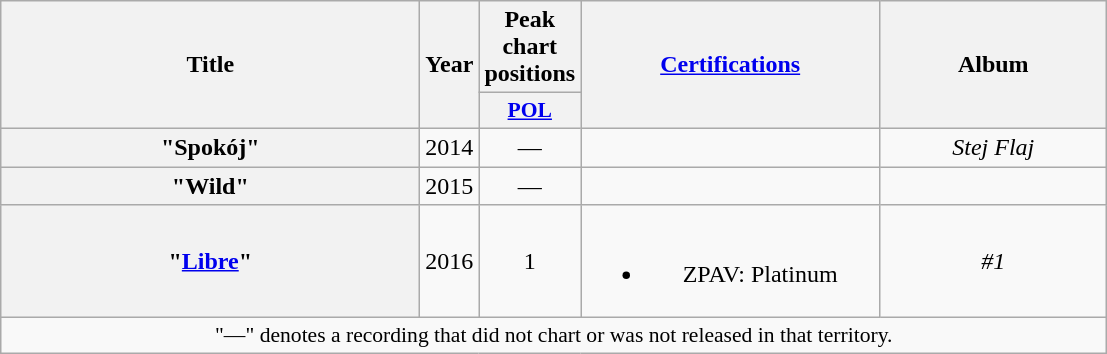<table class="wikitable plainrowheaders" style="text-align:center;">
<tr>
<th scope="col" rowspan="2" style="width:17em;">Title</th>
<th scope="col" rowspan="2">Year</th>
<th>Peak chart positions</th>
<th scope="col" rowspan="2" style="width:12em;"><a href='#'>Certifications</a></th>
<th scope="col" rowspan="2" style="width:9em;">Album</th>
</tr>
<tr>
<th style="width:3em;font-size:90%"><a href='#'>POL</a><br></th>
</tr>
<tr>
<th scope="row">"Spokój" <br></th>
<td>2014</td>
<td>—</td>
<td></td>
<td><em>Stej Flaj</em></td>
</tr>
<tr>
<th scope="row">"Wild" <br></th>
<td>2015</td>
<td>—</td>
<td></td>
<td></td>
</tr>
<tr>
<th scope="row">"<a href='#'>Libre</a>" <br></th>
<td>2016</td>
<td>1</td>
<td><br><ul><li>ZPAV: Platinum</li></ul></td>
<td><em>#1</em></td>
</tr>
<tr>
<td colspan="5" style="font-size:90%">"—" denotes a recording that did not chart or was not released in that territory.</td>
</tr>
</table>
